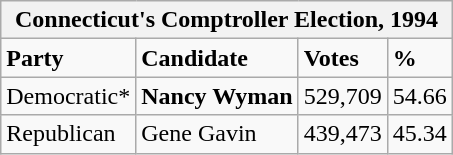<table class="wikitable">
<tr>
<th colspan="4">Connecticut's Comptroller Election, 1994</th>
</tr>
<tr>
<td><strong>Party</strong></td>
<td><strong>Candidate</strong></td>
<td><strong>Votes</strong></td>
<td><strong>%</strong></td>
</tr>
<tr>
<td>Democratic*</td>
<td><strong>Nancy Wyman</strong></td>
<td>529,709</td>
<td>54.66</td>
</tr>
<tr>
<td>Republican</td>
<td>Gene Gavin</td>
<td>439,473</td>
<td>45.34</td>
</tr>
</table>
